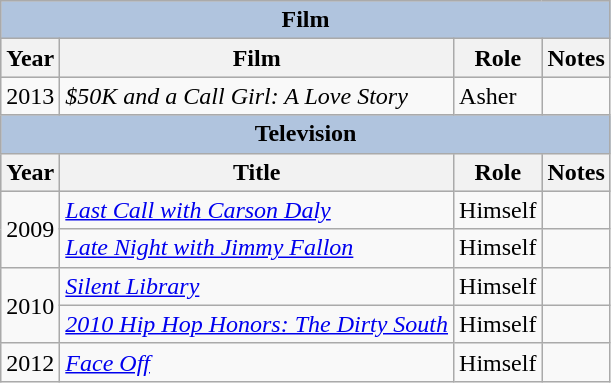<table class="wikitable">
<tr style="background:#ccc; text-align:center;">
<th colspan="4" style="background: LightSteelBlue;">Film</th>
</tr>
<tr style="background:#ccc; text-align:center;">
<th>Year</th>
<th>Film</th>
<th>Role</th>
<th>Notes</th>
</tr>
<tr>
<td>2013</td>
<td><em>$50K and a Call Girl: A Love Story</em></td>
<td>Asher</td>
<td></td>
</tr>
<tr style="background:#ccc; text-align:center;">
<th colspan="4" style="background: LightSteelBlue;">Television</th>
</tr>
<tr style="background:#ccc; text-align:center;">
<th>Year</th>
<th>Title</th>
<th>Role</th>
<th>Notes</th>
</tr>
<tr>
<td rowspan="2">2009</td>
<td><em><a href='#'>Last Call with Carson Daly</a></em></td>
<td>Himself</td>
<td></td>
</tr>
<tr>
<td><em><a href='#'>Late Night with Jimmy Fallon</a></em></td>
<td>Himself</td>
<td></td>
</tr>
<tr>
<td rowspan="2">2010</td>
<td><em><a href='#'>Silent Library</a></em></td>
<td>Himself</td>
<td></td>
</tr>
<tr>
<td><em><a href='#'>2010 Hip Hop Honors: The Dirty South</a></em></td>
<td>Himself</td>
<td></td>
</tr>
<tr>
<td>2012</td>
<td><em><a href='#'>Face Off</a></em></td>
<td>Himself</td>
<td></td>
</tr>
</table>
